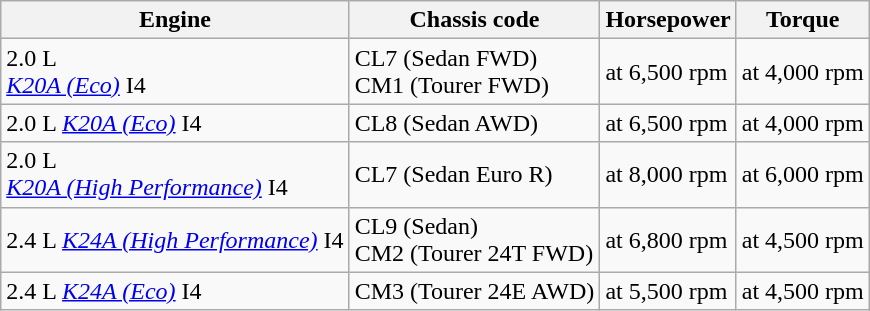<table class="wikitable">
<tr>
<th>Engine</th>
<th>Chassis code</th>
<th>Horsepower</th>
<th>Torque</th>
</tr>
<tr>
<td>2.0 L <br><em><a href='#'>K20A (Eco)</a></em> I4</td>
<td>CL7 (Sedan FWD)<br>CM1 (Tourer FWD)</td>
<td> at 6,500 rpm</td>
<td> at 4,000 rpm</td>
</tr>
<tr>
<td>2.0 L <em><a href='#'>K20A (Eco)</a></em> I4</td>
<td>CL8 (Sedan AWD)</td>
<td> at 6,500 rpm</td>
<td> at 4,000 rpm</td>
</tr>
<tr>
<td>2.0 L <br><em><a href='#'>K20A (High Performance)</a></em> I4</td>
<td>CL7 (Sedan Euro R)</td>
<td> at 8,000 rpm</td>
<td> at 6,000 rpm</td>
</tr>
<tr>
<td>2.4 L <em><a href='#'>K24A (High Performance)</a></em> I4</td>
<td>CL9 (Sedan)<br>CM2 (Tourer 24T FWD)</td>
<td> at 6,800 rpm</td>
<td> at 4,500 rpm</td>
</tr>
<tr>
<td>2.4 L <em><a href='#'>K24A (Eco)</a></em> I4</td>
<td>CM3 (Tourer 24E AWD)</td>
<td> at 5,500 rpm</td>
<td> at 4,500 rpm</td>
</tr>
</table>
